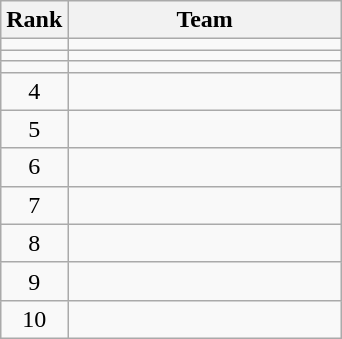<table class="wikitable" style="text-align:center;">
<tr>
<th>Rank</th>
<th width=175>Team</th>
</tr>
<tr>
<td></td>
<td align=left></td>
</tr>
<tr>
<td></td>
<td align=left></td>
</tr>
<tr>
<td></td>
<td align=left></td>
</tr>
<tr>
<td>4</td>
<td align=left></td>
</tr>
<tr>
<td>5</td>
<td align=left></td>
</tr>
<tr>
<td>6</td>
<td align=left></td>
</tr>
<tr>
<td>7</td>
<td align=left></td>
</tr>
<tr>
<td>8</td>
<td align=left></td>
</tr>
<tr>
<td>9</td>
<td align=left></td>
</tr>
<tr>
<td>10</td>
<td align=left></td>
</tr>
</table>
